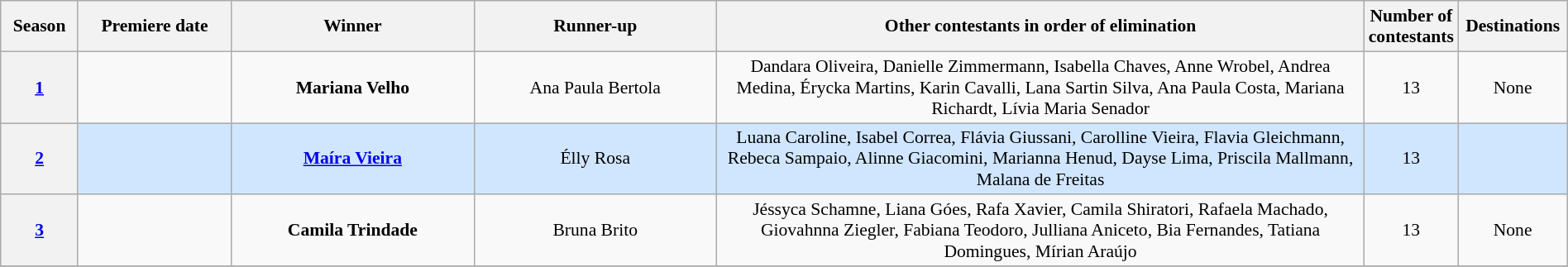<table class="wikitable" style="font-size:90%; width:100%; text-align: center;">
<tr>
<th style="width:5%;">Season</th>
<th style="width:10%;">Premiere date</th>
<th width=16%>Winner</th>
<th width=16%>Runner-up</th>
<th style="width:43%;">Other contestants in order of elimination</th>
<th style="width:3%;">Number of contestants</th>
<th style="width:8%;">Destinations</th>
</tr>
<tr>
<th><a href='#'>1</a></th>
<td></td>
<td><strong>Mariana Velho</strong></td>
<td>Ana Paula Bertola</td>
<td>Dandara Oliveira, Danielle Zimmermann, Isabella Chaves, Anne Wrobel, Andrea Medina, Érycka Martins, Karin Cavalli, Lana Sartin Silva, Ana Paula Costa, Mariana Richardt, Lívia Maria Senador</td>
<td>13</td>
<td>None</td>
</tr>
<tr bgcolor="D0E6FF">
<th><a href='#'>2</a></th>
<td></td>
<td><strong><a href='#'>Maíra Vieira</a></strong></td>
<td>Élly Rosa</td>
<td>Luana Caroline, Isabel Correa, Flávia Giussani, Carolline Vieira, Flavia Gleichmann, Rebeca Sampaio, Alinne Giacomini, Marianna Henud, Dayse Lima, Priscila Mallmann, Malana de Freitas</td>
<td>13</td>
<td></td>
</tr>
<tr>
<th><a href='#'>3</a></th>
<td></td>
<td><strong>Camila Trindade</strong></td>
<td>Bruna Brito</td>
<td>Jéssyca Schamne, Liana Góes, Rafa Xavier, Camila Shiratori, Rafaela Machado, Giovahnna Ziegler, Fabiana Teodoro, Julliana Aniceto, Bia Fernandes, Tatiana Domingues, Mírian Araújo</td>
<td>13</td>
<td>None</td>
</tr>
<tr bgcolor="D0E6FF">
</tr>
</table>
